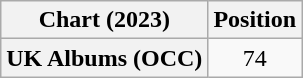<table class="wikitable plainrowheaders" style="text-align:center">
<tr>
<th scope="col">Chart (2023)</th>
<th scope="col">Position</th>
</tr>
<tr>
<th scope="row">UK Albums (OCC)</th>
<td>74</td>
</tr>
</table>
